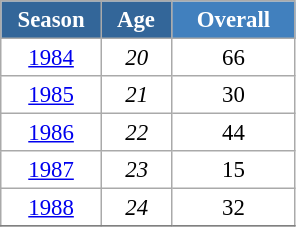<table class="wikitable" style="font-size:95%; text-align:center; border:grey solid 1px; border-collapse:collapse; background:#ffffff;">
<tr>
<th style="background-color:#369; color:white; width:60px;"> Season </th>
<th style="background-color:#369; color:white; width:40px;"> Age </th>
<th style="background-color:#4180be; color:white; width:75px;">Overall</th>
</tr>
<tr>
<td><a href='#'>1984</a></td>
<td><em>20</em></td>
<td>66</td>
</tr>
<tr>
<td><a href='#'>1985</a></td>
<td><em>21</em></td>
<td>30</td>
</tr>
<tr>
<td><a href='#'>1986</a></td>
<td><em>22</em></td>
<td>44</td>
</tr>
<tr>
<td><a href='#'>1987</a></td>
<td><em>23</em></td>
<td>15</td>
</tr>
<tr>
<td><a href='#'>1988</a></td>
<td><em>24</em></td>
<td>32</td>
</tr>
<tr>
</tr>
</table>
